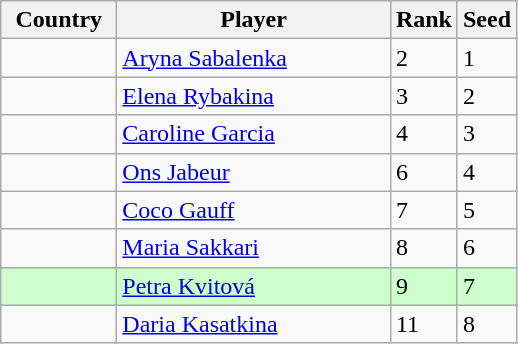<table class="wikitable">
<tr>
<th width="70">Country</th>
<th width="175">Player</th>
<th>Rank</th>
<th>Seed</th>
</tr>
<tr>
<td></td>
<td><a href='#'>Aryna Sabalenka</a></td>
<td>2</td>
<td>1</td>
</tr>
<tr>
<td></td>
<td><a href='#'>Elena Rybakina</a></td>
<td>3</td>
<td>2</td>
</tr>
<tr>
<td></td>
<td><a href='#'>Caroline Garcia</a></td>
<td>4</td>
<td>3</td>
</tr>
<tr>
<td></td>
<td><a href='#'>Ons Jabeur</a></td>
<td>6</td>
<td>4</td>
</tr>
<tr>
<td></td>
<td><a href='#'>Coco Gauff</a></td>
<td>7</td>
<td>5</td>
</tr>
<tr>
<td></td>
<td><a href='#'>Maria Sakkari</a></td>
<td>8</td>
<td>6</td>
</tr>
<tr style="background:#cfc;">
<td></td>
<td><a href='#'>Petra Kvitová</a></td>
<td>9</td>
<td>7</td>
</tr>
<tr>
<td></td>
<td><a href='#'>Daria Kasatkina</a></td>
<td>11</td>
<td>8</td>
</tr>
</table>
